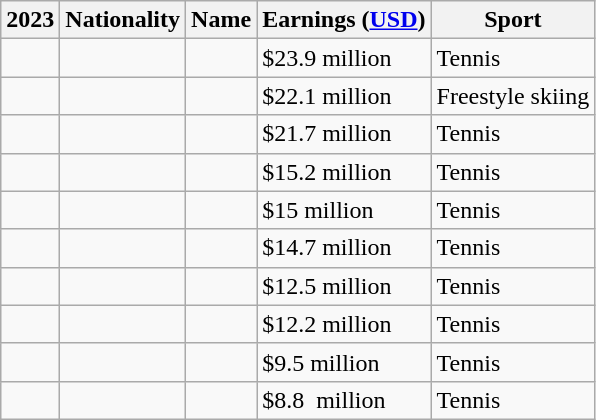<table class="wikitable sortable">
<tr>
<th>2023</th>
<th>Nationality</th>
<th>Name</th>
<th>Earnings (<a href='#'>USD</a>)</th>
<th>Sport</th>
</tr>
<tr>
<td></td>
<td></td>
<td></td>
<td>$23.9 million</td>
<td>Tennis</td>
</tr>
<tr>
<td></td>
<td></td>
<td></td>
<td>$22.1 million</td>
<td>Freestyle skiing</td>
</tr>
<tr>
<td></td>
<td></td>
<td></td>
<td>$21.7 million</td>
<td>Tennis</td>
</tr>
<tr>
<td></td>
<td></td>
<td></td>
<td>$15.2 million</td>
<td>Tennis</td>
</tr>
<tr>
<td></td>
<td></td>
<td></td>
<td>$15 million</td>
<td>Tennis</td>
</tr>
<tr>
<td></td>
<td></td>
<td></td>
<td>$14.7 million</td>
<td>Tennis</td>
</tr>
<tr>
<td></td>
<td></td>
<td></td>
<td>$12.5 million</td>
<td>Tennis</td>
</tr>
<tr>
<td></td>
<td></td>
<td></td>
<td>$12.2 million</td>
<td>Tennis</td>
</tr>
<tr>
<td></td>
<td></td>
<td></td>
<td>$9.5 million</td>
<td>Tennis</td>
</tr>
<tr>
<td></td>
<td></td>
<td></td>
<td>$8.8  million</td>
<td>Tennis</td>
</tr>
</table>
